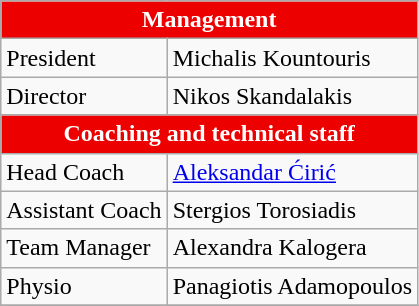<table class="wikitable" style="text-align: center">
<tr>
<th colspan="2" style="margin:0.7em;color:white;text-align:center;background:#ED0000">Management</th>
</tr>
<tr>
<td align="left">President</td>
<td align="left"> Michalis Kountouris</td>
</tr>
<tr>
<td align="left">Director</td>
<td align="left"> Nikos Skandalakis</td>
</tr>
<tr>
<th colspan="2" style="margin:0.7em;color:white;text-align:center;background:#ED0000">Coaching and technical staff</th>
</tr>
<tr>
<td align="left">Head Coach</td>
<td align="left"> <a href='#'>Aleksandar Ćirić</a></td>
</tr>
<tr>
<td align="left">Assistant Coach</td>
<td align="left"> Stergios Torosiadis</td>
</tr>
<tr>
<td align="left">Team Manager</td>
<td align="left"> Alexandra Kalogera</td>
</tr>
<tr>
<td align="left">Physio</td>
<td align="left"> Panagiotis Adamopoulos</td>
</tr>
<tr>
</tr>
</table>
